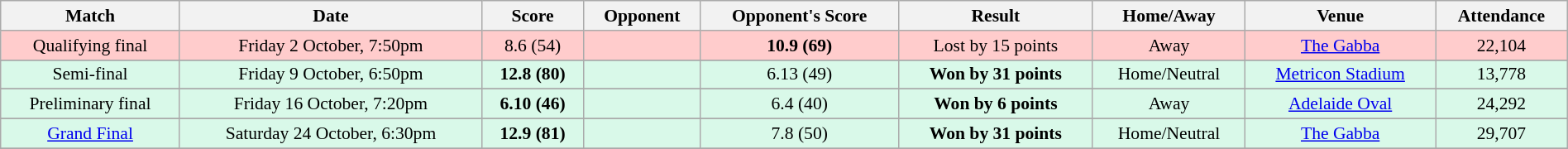<table class="wikitable" style="font-size:90%; text-align:center; width: 100%; margin-left: auto; margin-right: auto">
<tr>
<th>Match</th>
<th>Date</th>
<th>Score</th>
<th>Opponent</th>
<th>Opponent's Score</th>
<th>Result</th>
<th>Home/Away</th>
<th>Venue</th>
<th>Attendance</th>
</tr>
<tr style="background:#fcc;">
<td>Qualifying final</td>
<td>Friday 2 October, 7:50pm</td>
<td>8.6 (54)</td>
<td></td>
<td><strong>10.9 (69)</strong></td>
<td>Lost by 15 points</td>
<td>Away</td>
<td><a href='#'>The Gabba</a></td>
<td>22,104</td>
</tr>
<tr>
</tr>
<tr style="background:#d9f9e9;">
<td>Semi-final</td>
<td>Friday 9 October, 6:50pm</td>
<td><strong>12.8 (80)</strong></td>
<td></td>
<td>6.13 (49)</td>
<td><strong>Won by 31 points</strong></td>
<td>Home/Neutral</td>
<td><a href='#'>Metricon Stadium</a></td>
<td>13,778</td>
</tr>
<tr>
</tr>
<tr style="background:#d9f9e9;">
<td>Preliminary final</td>
<td>Friday 16 October, 7:20pm</td>
<td><strong>6.10 (46)</strong></td>
<td></td>
<td>6.4 (40)</td>
<td><strong>Won by 6 points</strong></td>
<td>Away</td>
<td><a href='#'>Adelaide Oval</a></td>
<td>24,292</td>
</tr>
<tr>
</tr>
<tr style="background:#d9f9e9;">
<td><a href='#'>Grand Final</a></td>
<td>Saturday 24 October, 6:30pm</td>
<td><strong>12.9 (81)</strong></td>
<td></td>
<td>7.8 (50)</td>
<td><strong>Won by 31 points</strong></td>
<td>Home/Neutral</td>
<td><a href='#'>The Gabba</a></td>
<td>29,707</td>
</tr>
<tr>
</tr>
</table>
